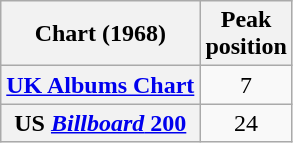<table class="wikitable sortable plainrowheaders">
<tr>
<th scope="col">Chart (1968)</th>
<th scope="col">Peak<br>position</th>
</tr>
<tr>
<th scope="row"><a href='#'>UK Albums Chart</a></th>
<td align="center">7</td>
</tr>
<tr>
<th scope="row">US <a href='#'><em>Billboard</em> 200</a></th>
<td align="center">24</td>
</tr>
</table>
